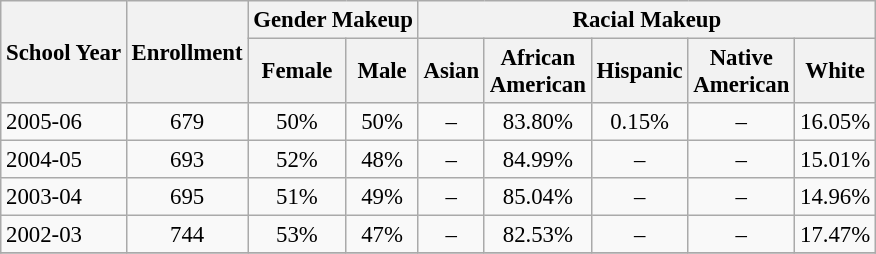<table class="wikitable" style="font-size: 95%;">
<tr>
<th rowspan="2">School Year</th>
<th rowspan="2">Enrollment</th>
<th colspan="2">Gender Makeup</th>
<th colspan="5">Racial Makeup</th>
</tr>
<tr>
<th>Female</th>
<th>Male</th>
<th>Asian</th>
<th>African <br>American</th>
<th>Hispanic</th>
<th>Native <br>American</th>
<th>White</th>
</tr>
<tr>
<td align="left">2005-06</td>
<td align="center">679</td>
<td align="center">50%</td>
<td align="center">50%</td>
<td align="center">–</td>
<td align="center">83.80%</td>
<td align="center">0.15%</td>
<td align="center">–</td>
<td align="center">16.05%</td>
</tr>
<tr>
<td align="left">2004-05</td>
<td align="center">693</td>
<td align="center">52%</td>
<td align="center">48%</td>
<td align="center">–</td>
<td align="center">84.99%</td>
<td align="center">–</td>
<td align="center">–</td>
<td align="center">15.01%</td>
</tr>
<tr>
<td align="left">2003-04</td>
<td align="center">695</td>
<td align="center">51%</td>
<td align="center">49%</td>
<td align="center">–</td>
<td align="center">85.04%</td>
<td align="center">–</td>
<td align="center">–</td>
<td align="center">14.96%</td>
</tr>
<tr>
<td align="left">2002-03</td>
<td align="center">744</td>
<td align="center">53%</td>
<td align="center">47%</td>
<td align="center">–</td>
<td align="center">82.53%</td>
<td align="center">–</td>
<td align="center">–</td>
<td align="center">17.47%</td>
</tr>
<tr>
</tr>
</table>
